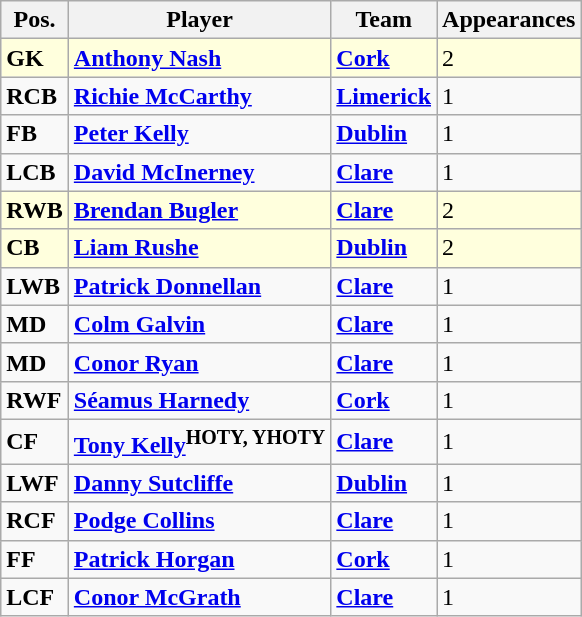<table class="wikitable">
<tr>
<th>Pos.</th>
<th>Player</th>
<th>Team</th>
<th>Appearances</th>
</tr>
<tr bgcolor=#FFFFDD>
<td><strong>GK</strong></td>
<td> <strong><a href='#'>Anthony Nash</a></strong></td>
<td><strong><a href='#'>Cork</a></strong></td>
<td>2</td>
</tr>
<tr>
<td><strong>RCB</strong></td>
<td> <strong><a href='#'>Richie McCarthy</a></strong></td>
<td><strong><a href='#'>Limerick</a></strong></td>
<td>1</td>
</tr>
<tr>
<td><strong>FB</strong></td>
<td> <strong><a href='#'>Peter Kelly</a></strong></td>
<td><strong><a href='#'>Dublin</a></strong></td>
<td>1</td>
</tr>
<tr>
<td><strong>LCB</strong></td>
<td> <strong><a href='#'>David McInerney</a></strong></td>
<td><strong><a href='#'>Clare</a></strong></td>
<td>1</td>
</tr>
<tr bgcolor=#FFFFDD>
<td><strong>RWB</strong></td>
<td> <strong><a href='#'>Brendan Bugler</a></strong></td>
<td><strong><a href='#'>Clare</a></strong></td>
<td>2</td>
</tr>
<tr bgcolor=#FFFFDD>
<td><strong>CB</strong></td>
<td> <strong><a href='#'>Liam Rushe</a></strong></td>
<td><strong><a href='#'>Dublin</a></strong></td>
<td>2</td>
</tr>
<tr>
<td><strong>LWB</strong></td>
<td> <strong><a href='#'>Patrick Donnellan</a></strong></td>
<td><strong><a href='#'>Clare</a></strong></td>
<td>1</td>
</tr>
<tr>
<td><strong>MD</strong></td>
<td> <strong><a href='#'>Colm Galvin</a></strong></td>
<td><strong><a href='#'>Clare</a></strong></td>
<td>1</td>
</tr>
<tr>
<td><strong>MD</strong></td>
<td> <strong><a href='#'>Conor Ryan</a></strong></td>
<td><strong><a href='#'>Clare</a></strong></td>
<td>1</td>
</tr>
<tr>
<td><strong>RWF</strong></td>
<td> <strong><a href='#'>Séamus Harnedy</a></strong></td>
<td><strong><a href='#'>Cork</a></strong></td>
<td>1</td>
</tr>
<tr>
<td><strong>CF</strong></td>
<td> <strong><a href='#'>Tony Kelly</a><sup>HOTY, YHOTY</sup></strong></td>
<td><strong><a href='#'>Clare</a></strong></td>
<td>1</td>
</tr>
<tr>
<td><strong>LWF</strong></td>
<td> <strong><a href='#'>Danny Sutcliffe</a></strong></td>
<td><strong><a href='#'>Dublin</a></strong></td>
<td>1</td>
</tr>
<tr>
<td><strong>RCF</strong></td>
<td> <strong><a href='#'>Podge Collins</a></strong></td>
<td><strong><a href='#'>Clare</a></strong></td>
<td>1</td>
</tr>
<tr>
<td><strong>FF</strong></td>
<td> <strong><a href='#'>Patrick Horgan</a></strong></td>
<td><strong><a href='#'>Cork</a></strong></td>
<td>1</td>
</tr>
<tr>
<td><strong>LCF</strong></td>
<td> <strong><a href='#'>Conor McGrath</a></strong></td>
<td><strong><a href='#'>Clare</a></strong></td>
<td>1</td>
</tr>
</table>
